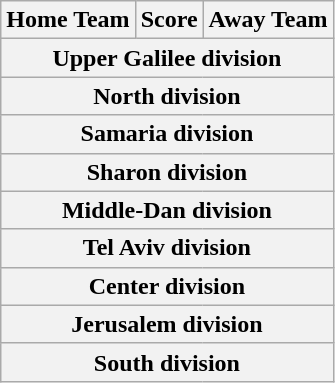<table class="wikitable" style="text-align: center">
<tr>
<th>Home Team</th>
<th>Score</th>
<th>Away Team</th>
</tr>
<tr>
<th colspan="3">Upper Galilee division<br>
</th>
</tr>
<tr>
<th colspan="3">North division<br>

</th>
</tr>
<tr>
<th colspan="3">Samaria division<br>
</th>
</tr>
<tr>
<th colspan="3">Sharon division<br>

</th>
</tr>
<tr>
<th colspan="3">Middle-Dan division<br>
</th>
</tr>
<tr>
<th colspan="3">Tel Aviv division<br>

</th>
</tr>
<tr>
<th colspan="3">Center division<br>
</th>
</tr>
<tr>
<th colspan="3">Jerusalem division<br>
</th>
</tr>
<tr>
<th colspan="3">South division<br>



</th>
</tr>
</table>
